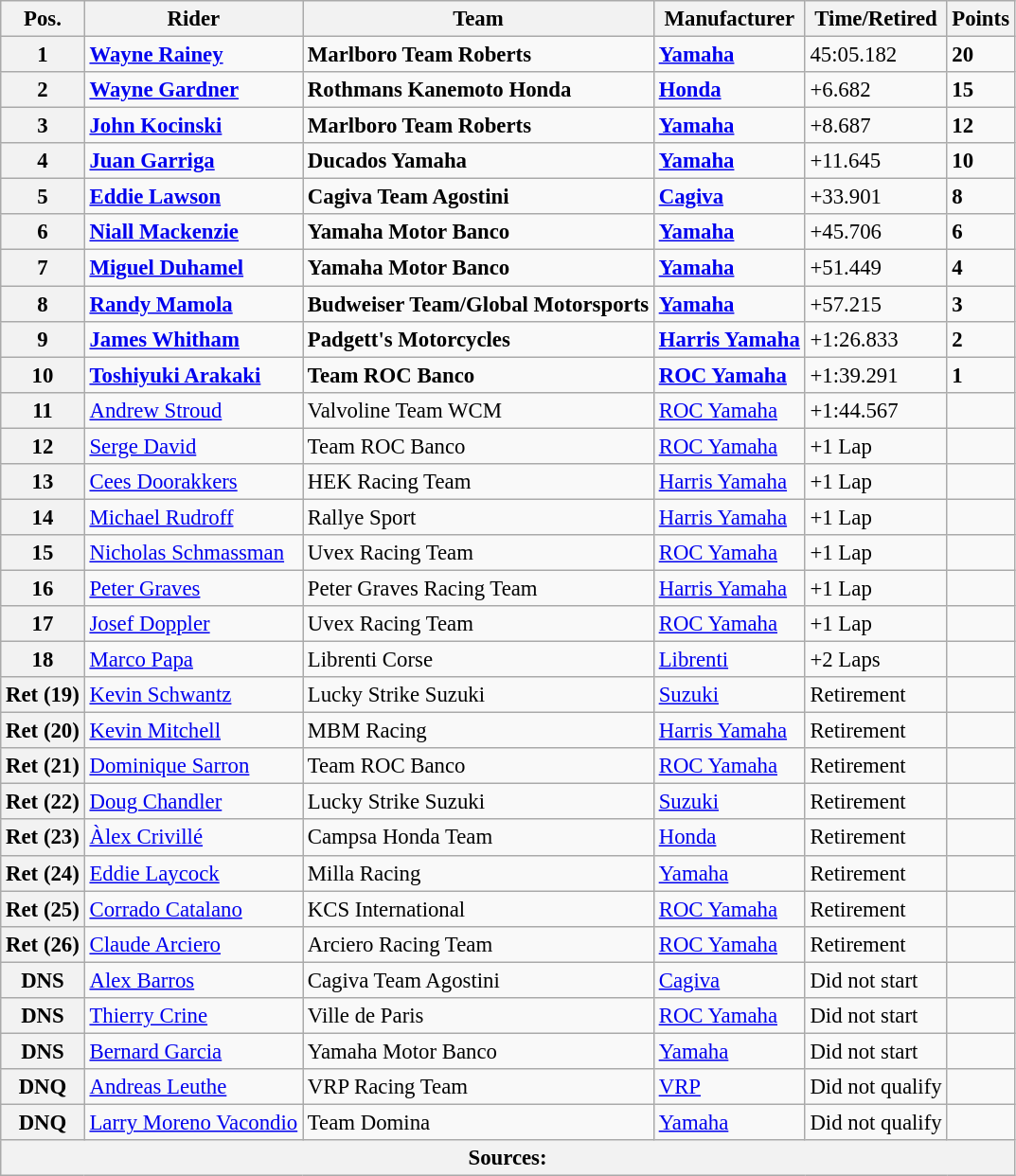<table class="wikitable" style="font-size: 95%;">
<tr>
<th>Pos.</th>
<th>Rider</th>
<th>Team</th>
<th>Manufacturer</th>
<th>Time/Retired</th>
<th>Points</th>
</tr>
<tr>
<th>1</th>
<td> <strong><a href='#'>Wayne Rainey</a></strong></td>
<td><strong>Marlboro Team Roberts</strong></td>
<td><strong><a href='#'>Yamaha</a></strong></td>
<td>45:05.182</td>
<td><strong>20</strong></td>
</tr>
<tr>
<th>2</th>
<td> <strong><a href='#'>Wayne Gardner</a></strong></td>
<td><strong>Rothmans Kanemoto Honda</strong></td>
<td><strong><a href='#'>Honda</a></strong></td>
<td>+6.682</td>
<td><strong>15</strong></td>
</tr>
<tr>
<th>3</th>
<td> <strong><a href='#'>John Kocinski</a></strong></td>
<td><strong>Marlboro Team Roberts</strong></td>
<td><strong><a href='#'>Yamaha</a></strong></td>
<td>+8.687</td>
<td><strong>12</strong></td>
</tr>
<tr>
<th>4</th>
<td> <strong><a href='#'>Juan Garriga</a></strong></td>
<td><strong>Ducados Yamaha</strong></td>
<td><strong><a href='#'>Yamaha</a></strong></td>
<td>+11.645</td>
<td><strong>10</strong></td>
</tr>
<tr>
<th>5</th>
<td> <strong><a href='#'>Eddie Lawson</a></strong></td>
<td><strong>Cagiva Team Agostini</strong></td>
<td><strong><a href='#'>Cagiva</a></strong></td>
<td>+33.901</td>
<td><strong>8</strong></td>
</tr>
<tr>
<th>6</th>
<td> <strong><a href='#'>Niall Mackenzie</a></strong></td>
<td><strong>Yamaha Motor Banco</strong></td>
<td><strong><a href='#'>Yamaha</a></strong></td>
<td>+45.706</td>
<td><strong>6</strong></td>
</tr>
<tr>
<th>7</th>
<td> <strong><a href='#'>Miguel Duhamel</a></strong></td>
<td><strong>Yamaha Motor Banco</strong></td>
<td><strong><a href='#'>Yamaha</a></strong></td>
<td>+51.449</td>
<td><strong>4</strong></td>
</tr>
<tr>
<th>8</th>
<td> <strong><a href='#'>Randy Mamola</a></strong></td>
<td><strong>Budweiser Team/Global Motorsports</strong></td>
<td><strong><a href='#'>Yamaha</a></strong></td>
<td>+57.215</td>
<td><strong>3</strong></td>
</tr>
<tr>
<th>9</th>
<td> <strong><a href='#'>James Whitham</a></strong></td>
<td><strong>Padgett's Motorcycles</strong></td>
<td><strong><a href='#'>Harris Yamaha</a></strong></td>
<td>+1:26.833</td>
<td><strong>2</strong></td>
</tr>
<tr>
<th>10</th>
<td> <strong><a href='#'>Toshiyuki Arakaki</a></strong></td>
<td><strong>Team ROC Banco</strong></td>
<td><strong><a href='#'>ROC Yamaha</a></strong></td>
<td>+1:39.291</td>
<td><strong>1</strong></td>
</tr>
<tr>
<th>11</th>
<td> <a href='#'>Andrew Stroud</a></td>
<td>Valvoline Team WCM</td>
<td><a href='#'>ROC Yamaha</a></td>
<td>+1:44.567</td>
<td></td>
</tr>
<tr>
<th>12</th>
<td> <a href='#'>Serge David</a></td>
<td>Team ROC Banco</td>
<td><a href='#'>ROC Yamaha</a></td>
<td>+1 Lap</td>
<td></td>
</tr>
<tr>
<th>13</th>
<td> <a href='#'>Cees Doorakkers</a></td>
<td>HEK Racing Team</td>
<td><a href='#'>Harris Yamaha</a></td>
<td>+1 Lap</td>
<td></td>
</tr>
<tr>
<th>14</th>
<td> <a href='#'>Michael Rudroff</a></td>
<td>Rallye Sport</td>
<td><a href='#'>Harris Yamaha</a></td>
<td>+1 Lap</td>
<td></td>
</tr>
<tr>
<th>15</th>
<td> <a href='#'>Nicholas Schmassman</a></td>
<td>Uvex Racing Team</td>
<td><a href='#'>ROC Yamaha</a></td>
<td>+1 Lap</td>
<td></td>
</tr>
<tr>
<th>16</th>
<td> <a href='#'>Peter Graves</a></td>
<td>Peter Graves Racing Team</td>
<td><a href='#'>Harris Yamaha</a></td>
<td>+1 Lap</td>
<td></td>
</tr>
<tr>
<th>17</th>
<td> <a href='#'>Josef Doppler</a></td>
<td>Uvex Racing Team</td>
<td><a href='#'>ROC Yamaha</a></td>
<td>+1 Lap</td>
<td></td>
</tr>
<tr>
<th>18</th>
<td> <a href='#'>Marco Papa</a></td>
<td>Librenti Corse</td>
<td><a href='#'>Librenti</a></td>
<td>+2 Laps</td>
<td></td>
</tr>
<tr>
<th>Ret (19)</th>
<td> <a href='#'>Kevin Schwantz</a></td>
<td>Lucky Strike Suzuki</td>
<td><a href='#'>Suzuki</a></td>
<td>Retirement</td>
<td></td>
</tr>
<tr>
<th>Ret (20)</th>
<td> <a href='#'>Kevin Mitchell</a></td>
<td>MBM Racing</td>
<td><a href='#'>Harris Yamaha</a></td>
<td>Retirement</td>
<td></td>
</tr>
<tr>
<th>Ret (21)</th>
<td> <a href='#'>Dominique Sarron</a></td>
<td>Team ROC Banco</td>
<td><a href='#'>ROC Yamaha</a></td>
<td>Retirement</td>
<td></td>
</tr>
<tr>
<th>Ret (22)</th>
<td> <a href='#'>Doug Chandler</a></td>
<td>Lucky Strike Suzuki</td>
<td><a href='#'>Suzuki</a></td>
<td>Retirement</td>
<td></td>
</tr>
<tr>
<th>Ret (23)</th>
<td> <a href='#'>Àlex Crivillé</a></td>
<td>Campsa Honda Team</td>
<td><a href='#'>Honda</a></td>
<td>Retirement</td>
<td></td>
</tr>
<tr>
<th>Ret (24)</th>
<td> <a href='#'>Eddie Laycock</a></td>
<td>Milla Racing</td>
<td><a href='#'>Yamaha</a></td>
<td>Retirement</td>
<td></td>
</tr>
<tr>
<th>Ret (25)</th>
<td> <a href='#'>Corrado Catalano</a></td>
<td>KCS International</td>
<td><a href='#'>ROC Yamaha</a></td>
<td>Retirement</td>
<td></td>
</tr>
<tr>
<th>Ret (26)</th>
<td> <a href='#'>Claude Arciero</a></td>
<td>Arciero Racing Team</td>
<td><a href='#'>ROC Yamaha</a></td>
<td>Retirement</td>
<td></td>
</tr>
<tr>
<th>DNS</th>
<td> <a href='#'>Alex Barros</a></td>
<td>Cagiva Team Agostini</td>
<td><a href='#'>Cagiva</a></td>
<td>Did not start</td>
<td></td>
</tr>
<tr>
<th>DNS</th>
<td> <a href='#'>Thierry Crine</a></td>
<td>Ville de Paris</td>
<td><a href='#'>ROC Yamaha</a></td>
<td>Did not start</td>
<td></td>
</tr>
<tr>
<th>DNS</th>
<td> <a href='#'>Bernard Garcia</a></td>
<td>Yamaha Motor Banco</td>
<td><a href='#'>Yamaha</a></td>
<td>Did not start</td>
<td></td>
</tr>
<tr>
<th>DNQ</th>
<td> <a href='#'>Andreas Leuthe</a></td>
<td>VRP Racing Team</td>
<td><a href='#'>VRP</a></td>
<td>Did not qualify</td>
<td></td>
</tr>
<tr>
<th>DNQ</th>
<td> <a href='#'>Larry Moreno Vacondio</a></td>
<td>Team Domina</td>
<td><a href='#'>Yamaha</a></td>
<td>Did not qualify</td>
<td></td>
</tr>
<tr>
<th colspan=8>Sources:</th>
</tr>
</table>
